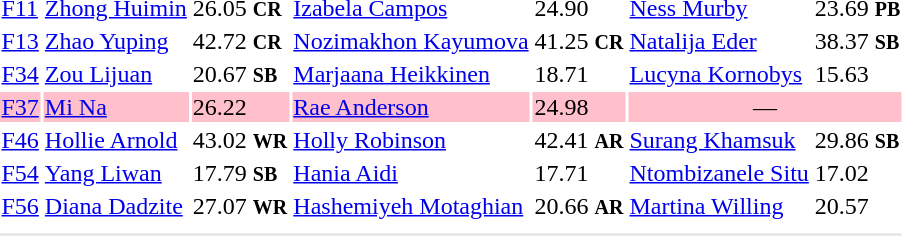<table>
<tr>
<td><a href='#'>F11</a></td>
<td><a href='#'>Zhong Huimin</a><br></td>
<td>26.05 <small><strong>CR</strong></small></td>
<td><a href='#'>Izabela Campos</a><br></td>
<td>24.90</td>
<td><a href='#'>Ness Murby</a><br></td>
<td>23.69 <small><strong>PB</strong></small></td>
</tr>
<tr>
<td><a href='#'>F13</a></td>
<td><a href='#'>Zhao Yuping</a><br></td>
<td>42.72 <small><strong>CR</strong></small></td>
<td><a href='#'>Nozimakhon Kayumova</a><br></td>
<td>41.25 <small><strong>CR</strong></small></td>
<td><a href='#'>Natalija Eder</a><br></td>
<td>38.37 <small><strong>SB</strong></small></td>
</tr>
<tr>
<td><a href='#'>F34</a></td>
<td><a href='#'>Zou Lijuan</a><br></td>
<td>20.67 <small><strong>SB</strong></small></td>
<td><a href='#'>Marjaana Heikkinen</a><br></td>
<td>18.71</td>
<td><a href='#'>Lucyna Kornobys</a><br></td>
<td>15.63</td>
</tr>
<tr bgcolor="#FFC0CB">
<td><a href='#'>F37</a></td>
<td><a href='#'>Mi Na</a><br></td>
<td>26.22</td>
<td><a href='#'>Rae Anderson</a><br></td>
<td>24.98</td>
<td colspan=2 align=center>—</td>
</tr>
<tr>
<td><a href='#'>F46</a></td>
<td><a href='#'>Hollie Arnold</a><br></td>
<td>43.02 <small><strong>WR</strong></small></td>
<td><a href='#'>Holly Robinson</a><br></td>
<td>42.41 <small><strong>AR</strong></small></td>
<td><a href='#'>Surang Khamsuk</a><br></td>
<td>29.86 <small><strong>SB</strong></small></td>
</tr>
<tr>
<td><a href='#'>F54</a></td>
<td><a href='#'>Yang Liwan</a><br></td>
<td>17.79 <small><strong>SB</strong></small></td>
<td><a href='#'>Hania Aidi</a><br></td>
<td>17.71</td>
<td><a href='#'>Ntombizanele Situ</a><br></td>
<td>17.02</td>
</tr>
<tr>
<td><a href='#'>F56</a></td>
<td><a href='#'>Diana Dadzite</a><br></td>
<td>27.07 <small><strong>WR</strong></small></td>
<td><a href='#'>Hashemiyeh Motaghian</a><br></td>
<td>20.66 <small><strong>AR</strong></small></td>
<td><a href='#'>Martina Willing</a><br></td>
<td>20.57</td>
</tr>
<tr>
<td colspan=7></td>
</tr>
<tr>
</tr>
<tr bgcolor= e8e8e8>
<td colspan=7></td>
</tr>
</table>
